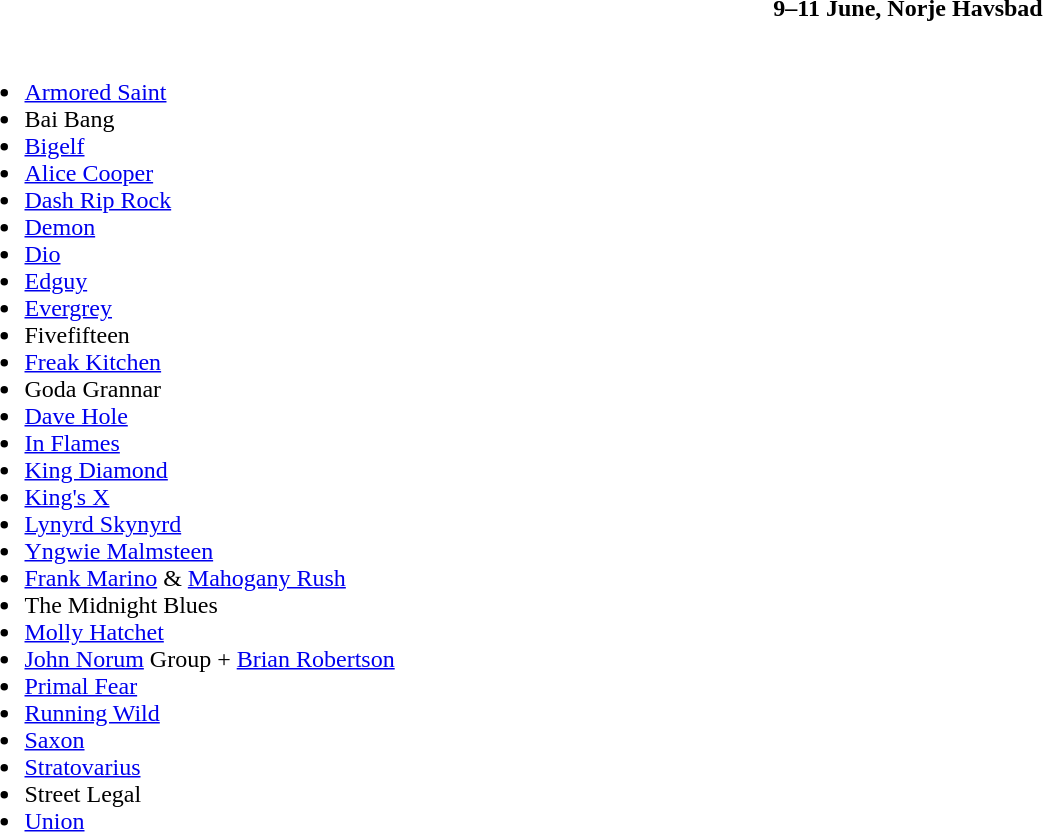<table class="toccolours collapsible" style="width:100%;">
<tr>
<th>9–11 June, Norje Havsbad</th>
</tr>
<tr>
<td><br><ul><li><a href='#'>Armored Saint</a></li><li>Bai Bang</li><li><a href='#'>Bigelf</a></li><li><a href='#'>Alice Cooper</a></li><li><a href='#'>Dash Rip Rock</a></li><li><a href='#'>Demon</a></li><li><a href='#'>Dio</a></li><li><a href='#'>Edguy</a></li><li><a href='#'>Evergrey</a></li><li>Fivefifteen</li><li><a href='#'>Freak Kitchen</a></li><li>Goda Grannar</li><li><a href='#'>Dave Hole</a></li><li><a href='#'>In Flames</a></li><li><a href='#'>King Diamond</a></li><li><a href='#'>King's X</a></li><li><a href='#'>Lynyrd Skynyrd</a></li><li><a href='#'>Yngwie Malmsteen</a></li><li><a href='#'>Frank Marino</a> & <a href='#'>Mahogany Rush</a></li><li>The Midnight Blues</li><li><a href='#'>Molly Hatchet</a></li><li><a href='#'>John Norum</a> Group + <a href='#'>Brian Robertson</a></li><li><a href='#'>Primal Fear</a></li><li><a href='#'>Running Wild</a></li><li><a href='#'>Saxon</a></li><li><a href='#'>Stratovarius</a></li><li>Street Legal</li><li><a href='#'>Union</a></li></ul></td>
</tr>
</table>
